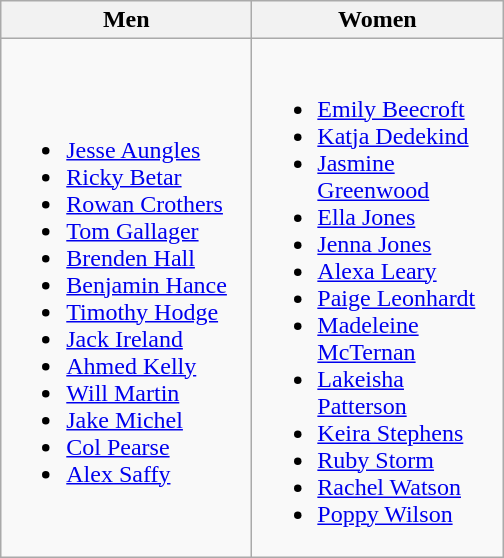<table class="wikitable">
<tr>
<th width=160>Men</th>
<th width=160>Women</th>
</tr>
<tr>
<td><br><ul><li><a href='#'>Jesse Aungles</a></li><li><a href='#'>Ricky Betar</a></li><li><a href='#'>Rowan Crothers</a></li><li><a href='#'>Tom Gallager</a></li><li><a href='#'>Brenden Hall</a></li><li><a href='#'>Benjamin Hance</a></li><li><a href='#'>Timothy Hodge</a></li><li><a href='#'>Jack Ireland</a></li><li><a href='#'>Ahmed Kelly</a></li><li><a href='#'>Will Martin</a></li><li><a href='#'>Jake Michel</a></li><li><a href='#'>Col Pearse</a></li><li><a href='#'>Alex Saffy</a></li></ul></td>
<td><br><ul><li><a href='#'>Emily Beecroft</a></li><li><a href='#'>Katja Dedekind</a></li><li><a href='#'>Jasmine Greenwood</a></li><li><a href='#'>Ella Jones</a></li><li><a href='#'>Jenna Jones</a></li><li><a href='#'>Alexa Leary</a></li><li><a href='#'>Paige Leonhardt</a></li><li><a href='#'>Madeleine McTernan</a></li><li><a href='#'>Lakeisha Patterson</a></li><li><a href='#'>Keira Stephens</a></li><li><a href='#'>Ruby Storm</a></li><li><a href='#'>Rachel Watson</a></li><li><a href='#'>Poppy Wilson</a></li></ul></td>
</tr>
</table>
